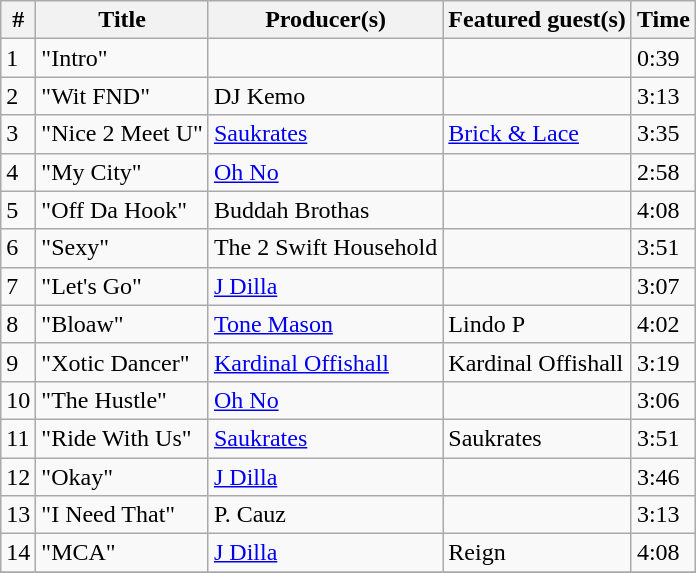<table class="wikitable">
<tr>
<th align="center">#</th>
<th align="center">Title</th>
<th align="center">Producer(s)</th>
<th align="center">Featured guest(s)</th>
<th align="center">Time</th>
</tr>
<tr>
<td>1</td>
<td>"Intro"</td>
<td></td>
<td></td>
<td>0:39</td>
</tr>
<tr>
<td>2</td>
<td>"Wit FND"</td>
<td>DJ Kemo</td>
<td></td>
<td>3:13</td>
</tr>
<tr>
<td>3</td>
<td>"Nice 2 Meet U"</td>
<td><a href='#'>Saukrates</a></td>
<td><a href='#'>Brick & Lace</a></td>
<td>3:35</td>
</tr>
<tr>
<td>4</td>
<td>"My City"</td>
<td><a href='#'>Oh No</a></td>
<td></td>
<td>2:58</td>
</tr>
<tr>
<td>5</td>
<td>"Off Da Hook"</td>
<td>Buddah Brothas</td>
<td></td>
<td>4:08</td>
</tr>
<tr>
<td>6</td>
<td>"Sexy"</td>
<td>The 2 Swift Household</td>
<td></td>
<td>3:51</td>
</tr>
<tr>
<td>7</td>
<td>"Let's Go"</td>
<td><a href='#'>J Dilla</a></td>
<td></td>
<td>3:07</td>
</tr>
<tr>
<td>8</td>
<td>"Bloaw"</td>
<td><a href='#'>Tone Mason</a></td>
<td>Lindo P</td>
<td>4:02</td>
</tr>
<tr>
<td>9</td>
<td>"Xotic Dancer"</td>
<td><a href='#'>Kardinal Offishall</a></td>
<td>Kardinal Offishall</td>
<td>3:19</td>
</tr>
<tr>
<td>10</td>
<td>"The Hustle"</td>
<td><a href='#'>Oh No</a></td>
<td></td>
<td>3:06</td>
</tr>
<tr>
<td>11</td>
<td>"Ride With Us"</td>
<td><a href='#'>Saukrates</a></td>
<td>Saukrates</td>
<td>3:51</td>
</tr>
<tr>
<td>12</td>
<td>"Okay"</td>
<td><a href='#'>J Dilla</a></td>
<td></td>
<td>3:46</td>
</tr>
<tr>
<td>13</td>
<td>"I Need That"</td>
<td>P. Cauz</td>
<td></td>
<td>3:13</td>
</tr>
<tr>
<td>14</td>
<td>"MCA"</td>
<td><a href='#'>J Dilla</a></td>
<td>Reign</td>
<td>4:08</td>
</tr>
<tr>
</tr>
</table>
